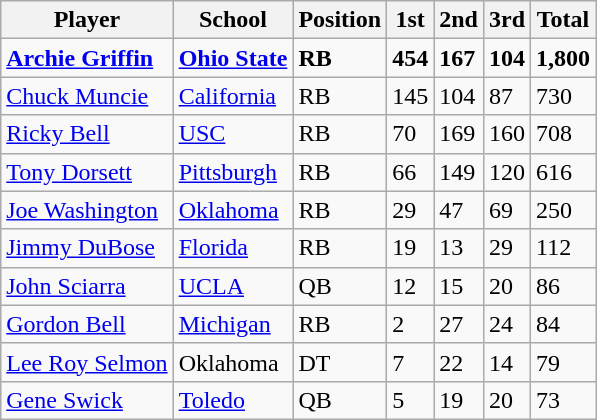<table class="wikitable">
<tr>
<th>Player</th>
<th>School</th>
<th>Position</th>
<th>1st</th>
<th>2nd</th>
<th>3rd</th>
<th>Total</th>
</tr>
<tr>
<td><strong><a href='#'>Archie Griffin</a></strong></td>
<td><strong><a href='#'>Ohio State</a></strong></td>
<td><strong>RB</strong></td>
<td><strong>454</strong></td>
<td><strong>167</strong></td>
<td><strong>104</strong></td>
<td><strong>1,800</strong></td>
</tr>
<tr>
<td><a href='#'>Chuck Muncie</a></td>
<td><a href='#'>California</a></td>
<td>RB</td>
<td>145</td>
<td>104</td>
<td>87</td>
<td>730</td>
</tr>
<tr>
<td><a href='#'>Ricky Bell</a></td>
<td><a href='#'>USC</a></td>
<td>RB</td>
<td>70</td>
<td>169</td>
<td>160</td>
<td>708</td>
</tr>
<tr>
<td><a href='#'>Tony Dorsett</a></td>
<td><a href='#'>Pittsburgh</a></td>
<td>RB</td>
<td>66</td>
<td>149</td>
<td>120</td>
<td>616</td>
</tr>
<tr>
<td><a href='#'>Joe Washington</a></td>
<td><a href='#'>Oklahoma</a></td>
<td>RB</td>
<td>29</td>
<td>47</td>
<td>69</td>
<td>250</td>
</tr>
<tr>
<td><a href='#'>Jimmy DuBose</a></td>
<td><a href='#'>Florida</a></td>
<td>RB</td>
<td>19</td>
<td>13</td>
<td>29</td>
<td>112</td>
</tr>
<tr>
<td><a href='#'>John Sciarra</a></td>
<td><a href='#'>UCLA</a></td>
<td>QB</td>
<td>12</td>
<td>15</td>
<td>20</td>
<td>86</td>
</tr>
<tr>
<td><a href='#'>Gordon Bell</a></td>
<td><a href='#'>Michigan</a></td>
<td>RB</td>
<td>2</td>
<td>27</td>
<td>24</td>
<td>84</td>
</tr>
<tr>
<td><a href='#'>Lee Roy Selmon</a></td>
<td>Oklahoma</td>
<td>DT</td>
<td>7</td>
<td>22</td>
<td>14</td>
<td>79</td>
</tr>
<tr>
<td><a href='#'>Gene Swick</a></td>
<td><a href='#'>Toledo</a></td>
<td>QB</td>
<td>5</td>
<td>19</td>
<td>20</td>
<td>73</td>
</tr>
</table>
